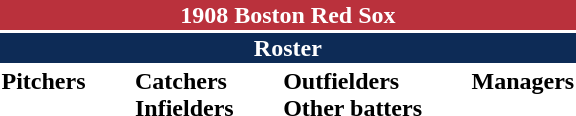<table class="toccolours" style="text-align: left;">
<tr>
<th colspan="10" style="background-color: #ba313c; color: white; text-align: center;">1908 Boston Red Sox</th>
</tr>
<tr>
<td colspan="10" style="background-color: #0d2b56; color: white; text-align: center;"><strong>Roster</strong></td>
</tr>
<tr>
<td valign="top"><strong>Pitchers</strong><br>














</td>
<td width="25px"></td>
<td valign="top"><strong>Catchers</strong><br>




<strong>Infielders</strong>







</td>
<td width="25px"></td>
<td valign="top"><strong>Outfielders</strong><br>








<strong>Other batters</strong>
</td>
<td width="25px"></td>
<td valign="top"><strong>Managers</strong><br>
</td>
</tr>
<tr>
</tr>
</table>
